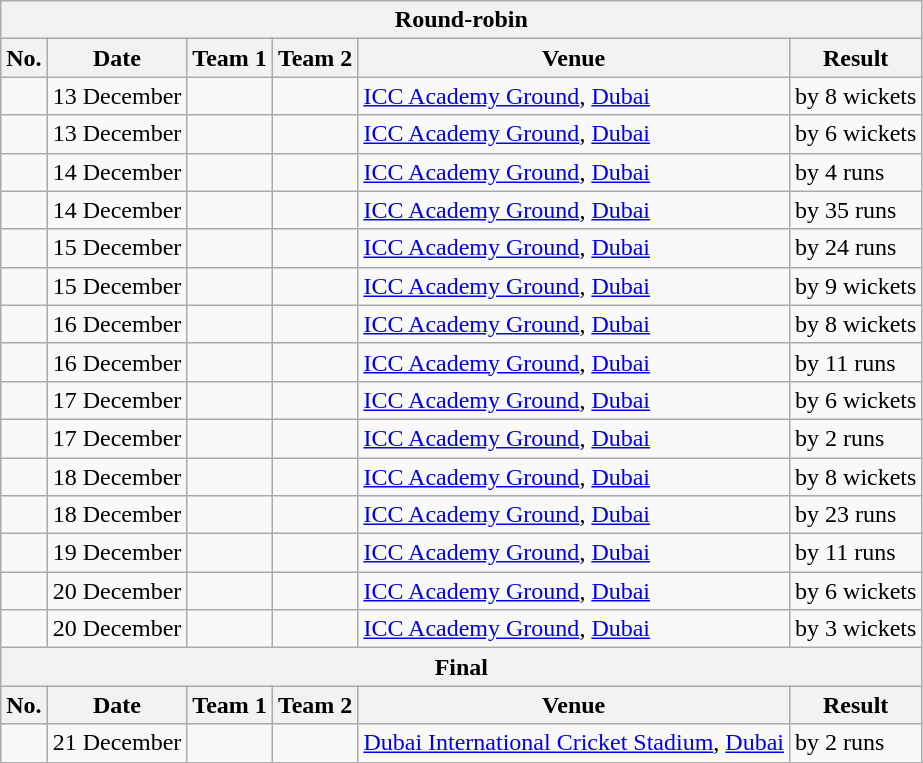<table class="wikitable">
<tr>
<th colspan="6">Round-robin</th>
</tr>
<tr>
<th>No.</th>
<th>Date</th>
<th>Team 1</th>
<th>Team 2</th>
<th>Venue</th>
<th>Result</th>
</tr>
<tr>
<td></td>
<td>13 December</td>
<td></td>
<td></td>
<td><a href='#'>ICC Academy Ground</a>, <a href='#'>Dubai</a></td>
<td> by 8 wickets</td>
</tr>
<tr>
<td></td>
<td>13 December</td>
<td></td>
<td></td>
<td><a href='#'>ICC Academy Ground</a>, <a href='#'>Dubai</a></td>
<td> by 6 wickets</td>
</tr>
<tr>
<td></td>
<td>14 December</td>
<td></td>
<td></td>
<td><a href='#'>ICC Academy Ground</a>, <a href='#'>Dubai</a></td>
<td> by 4 runs</td>
</tr>
<tr>
<td></td>
<td>14 December</td>
<td></td>
<td></td>
<td><a href='#'>ICC Academy Ground</a>, <a href='#'>Dubai</a></td>
<td> by 35 runs</td>
</tr>
<tr>
<td></td>
<td>15 December</td>
<td></td>
<td></td>
<td><a href='#'>ICC Academy Ground</a>, <a href='#'>Dubai</a></td>
<td> by 24 runs</td>
</tr>
<tr>
<td></td>
<td>15 December</td>
<td></td>
<td></td>
<td><a href='#'>ICC Academy Ground</a>, <a href='#'>Dubai</a></td>
<td> by 9 wickets</td>
</tr>
<tr>
<td></td>
<td>16 December</td>
<td></td>
<td></td>
<td><a href='#'>ICC Academy Ground</a>, <a href='#'>Dubai</a></td>
<td> by 8 wickets</td>
</tr>
<tr>
<td></td>
<td>16 December</td>
<td></td>
<td></td>
<td><a href='#'>ICC Academy Ground</a>, <a href='#'>Dubai</a></td>
<td> by 11 runs</td>
</tr>
<tr>
<td></td>
<td>17 December</td>
<td></td>
<td></td>
<td><a href='#'>ICC Academy Ground</a>, <a href='#'>Dubai</a></td>
<td> by 6 wickets</td>
</tr>
<tr>
<td></td>
<td>17 December</td>
<td></td>
<td></td>
<td><a href='#'>ICC Academy Ground</a>, <a href='#'>Dubai</a></td>
<td> by 2 runs</td>
</tr>
<tr>
<td></td>
<td>18 December</td>
<td></td>
<td></td>
<td><a href='#'>ICC Academy Ground</a>, <a href='#'>Dubai</a></td>
<td> by 8 wickets</td>
</tr>
<tr>
<td></td>
<td>18 December</td>
<td></td>
<td></td>
<td><a href='#'>ICC Academy Ground</a>, <a href='#'>Dubai</a></td>
<td> by 23 runs</td>
</tr>
<tr>
<td></td>
<td>19 December</td>
<td></td>
<td></td>
<td><a href='#'>ICC Academy Ground</a>, <a href='#'>Dubai</a></td>
<td> by 11 runs</td>
</tr>
<tr>
<td></td>
<td>20 December</td>
<td></td>
<td></td>
<td><a href='#'>ICC Academy Ground</a>, <a href='#'>Dubai</a></td>
<td> by 6 wickets</td>
</tr>
<tr>
<td></td>
<td>20 December</td>
<td></td>
<td></td>
<td><a href='#'>ICC Academy Ground</a>, <a href='#'>Dubai</a></td>
<td> by 3 wickets</td>
</tr>
<tr>
<th colspan="6">Final</th>
</tr>
<tr>
<th>No.</th>
<th>Date</th>
<th>Team 1</th>
<th>Team 2</th>
<th>Venue</th>
<th>Result</th>
</tr>
<tr>
<td></td>
<td>21 December</td>
<td></td>
<td></td>
<td><a href='#'>Dubai International Cricket Stadium</a>, <a href='#'>Dubai</a></td>
<td> by 2 runs</td>
</tr>
</table>
